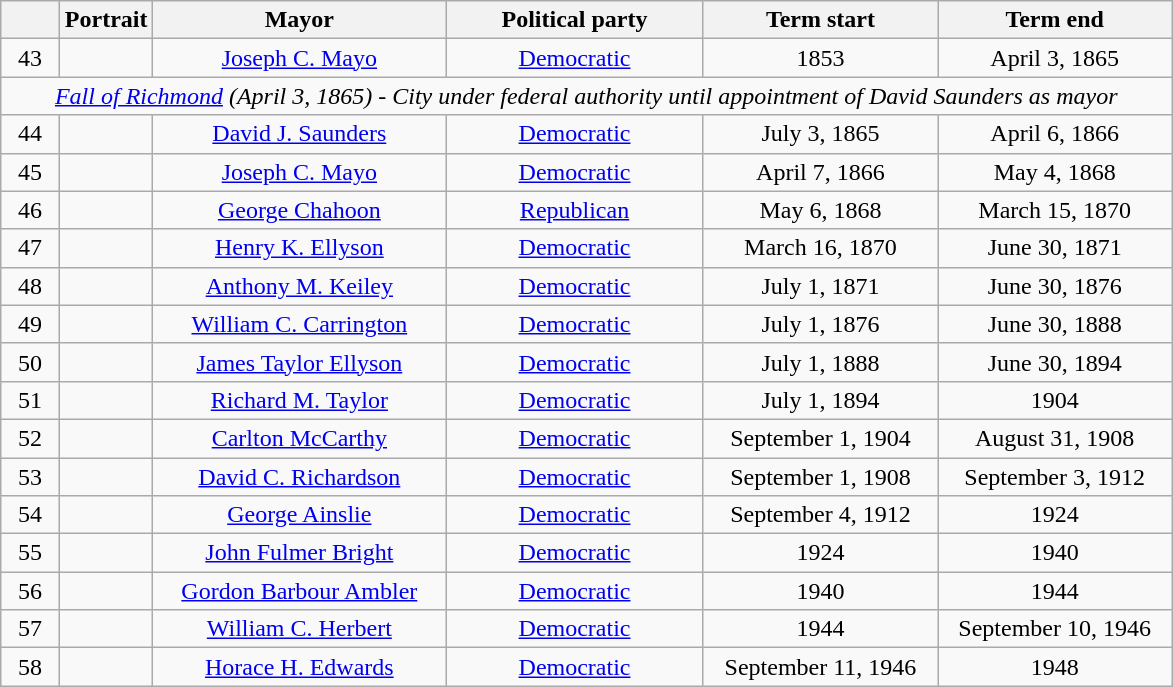<table class="wikitable" style="text-align:center">
<tr>
<th width="5%"></th>
<th width="8%">Portrait</th>
<th width="25%">Mayor</th>
<th width-"15%">Political party</th>
<th width="20%">Term start</th>
<th width="20%">Term end</th>
</tr>
<tr>
<td>43</td>
<td></td>
<td><a href='#'>Joseph C. Mayo</a></td>
<td><a href='#'>Democratic</a></td>
<td>1853</td>
<td>April 3, 1865</td>
</tr>
<tr>
<td colspan=6 style="text-align:center;"><em><a href='#'>Fall of Richmond</a> (April 3, 1865) - City under federal authority until appointment of David Saunders as mayor</em></td>
</tr>
<tr>
<td>44</td>
<td></td>
<td><a href='#'>David J. Saunders</a></td>
<td><a href='#'>Democratic</a></td>
<td>July 3, 1865</td>
<td>April 6, 1866</td>
</tr>
<tr>
<td>45</td>
<td></td>
<td><a href='#'>Joseph C. Mayo</a></td>
<td><a href='#'>Democratic</a></td>
<td>April 7, 1866</td>
<td>May 4, 1868</td>
</tr>
<tr>
<td>46</td>
<td></td>
<td><a href='#'>George Chahoon</a></td>
<td><a href='#'>Republican</a></td>
<td>May 6, 1868</td>
<td>March 15, 1870</td>
</tr>
<tr>
<td>47</td>
<td></td>
<td><a href='#'>Henry K. Ellyson</a></td>
<td><a href='#'>Democratic</a></td>
<td>March 16, 1870</td>
<td>June 30, 1871</td>
</tr>
<tr>
<td>48</td>
<td></td>
<td><a href='#'>Anthony M. Keiley</a></td>
<td><a href='#'>Democratic</a></td>
<td>July 1, 1871</td>
<td>June 30, 1876</td>
</tr>
<tr>
<td>49</td>
<td></td>
<td><a href='#'>William C. Carrington</a></td>
<td><a href='#'>Democratic</a></td>
<td>July 1, 1876</td>
<td>June 30, 1888</td>
</tr>
<tr>
<td>50</td>
<td></td>
<td><a href='#'>James Taylor Ellyson</a></td>
<td><a href='#'>Democratic</a></td>
<td>July 1, 1888</td>
<td>June 30, 1894</td>
</tr>
<tr>
<td>51</td>
<td></td>
<td><a href='#'>Richard M. Taylor</a></td>
<td><a href='#'>Democratic</a></td>
<td>July 1, 1894</td>
<td>1904</td>
</tr>
<tr>
<td>52</td>
<td></td>
<td><a href='#'>Carlton McCarthy</a></td>
<td><a href='#'>Democratic</a></td>
<td>September 1, 1904</td>
<td>August 31, 1908</td>
</tr>
<tr>
<td>53</td>
<td></td>
<td><a href='#'>David C. Richardson</a></td>
<td><a href='#'>Democratic</a></td>
<td>September 1, 1908</td>
<td>September 3, 1912</td>
</tr>
<tr>
<td>54</td>
<td></td>
<td><a href='#'>George Ainslie</a></td>
<td><a href='#'>Democratic</a></td>
<td>September 4, 1912</td>
<td>1924</td>
</tr>
<tr>
<td>55</td>
<td></td>
<td><a href='#'>John Fulmer Bright</a></td>
<td><a href='#'>Democratic</a></td>
<td>1924</td>
<td>1940</td>
</tr>
<tr>
<td>56</td>
<td></td>
<td><a href='#'>Gordon Barbour Ambler</a></td>
<td><a href='#'>Democratic</a></td>
<td>1940</td>
<td>1944</td>
</tr>
<tr>
<td>57</td>
<td></td>
<td><a href='#'>William C. Herbert</a></td>
<td><a href='#'>Democratic</a></td>
<td>1944</td>
<td>September 10, 1946</td>
</tr>
<tr>
<td>58</td>
<td></td>
<td><a href='#'>Horace H. Edwards</a></td>
<td><a href='#'>Democratic</a></td>
<td>September 11, 1946</td>
<td>1948</td>
</tr>
</table>
